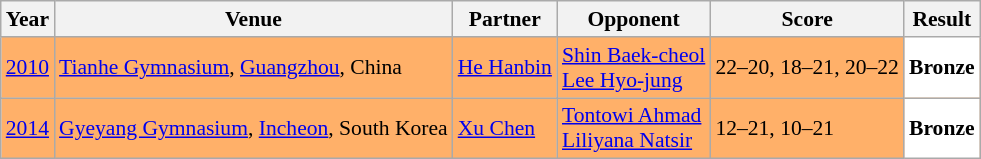<table class="sortable wikitable" style="font-size: 90%;">
<tr>
<th>Year</th>
<th>Venue</th>
<th>Partner</th>
<th>Opponent</th>
<th>Score</th>
<th>Result</th>
</tr>
<tr style="background:#FFB069">
<td align="center"><a href='#'>2010</a></td>
<td align="left"><a href='#'>Tianhe Gymnasium</a>, <a href='#'>Guangzhou</a>, China</td>
<td align="left"> <a href='#'>He Hanbin</a></td>
<td align="left"> <a href='#'>Shin Baek-cheol</a><br> <a href='#'>Lee Hyo-jung</a></td>
<td align="left">22–20, 18–21, 20–22</td>
<td style="text-align:left; background:white"> <strong>Bronze</strong></td>
</tr>
<tr style="background:#FFB069">
<td align="center"><a href='#'>2014</a></td>
<td align="left"><a href='#'>Gyeyang Gymnasium</a>, <a href='#'>Incheon</a>, South Korea</td>
<td align="left"> <a href='#'>Xu Chen</a></td>
<td align="left"> <a href='#'>Tontowi Ahmad</a><br> <a href='#'>Liliyana Natsir</a></td>
<td align="left">12–21, 10–21</td>
<td style="text-align:left; background:white"> <strong>Bronze</strong></td>
</tr>
</table>
